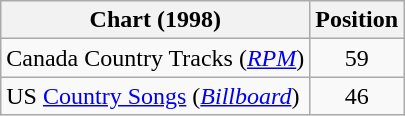<table class="wikitable sortable">
<tr>
<th scope="col">Chart (1998)</th>
<th scope="col">Position</th>
</tr>
<tr>
<td>Canada Country Tracks (<em><a href='#'>RPM</a></em>)</td>
<td align="center">59</td>
</tr>
<tr>
<td>US <a href='#'>Country Songs</a> (<em><a href='#'>Billboard</a></em>)</td>
<td align="center">46</td>
</tr>
</table>
